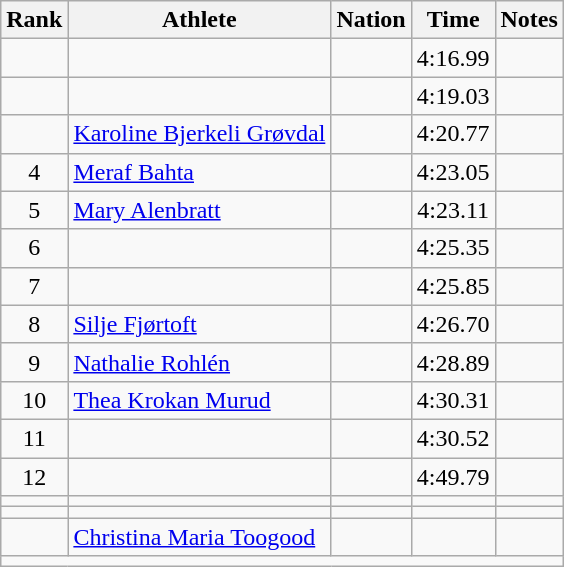<table class="wikitable mw-datatable sortable" style="text-align:center;">
<tr>
<th scope="col" style="width: 10px;">Rank</th>
<th scope="col">Athlete</th>
<th scope="col">Nation</th>
<th scope="col">Time</th>
<th scope="col">Notes</th>
</tr>
<tr>
<td></td>
<td align="left"></td>
<td align="left"></td>
<td>4:16.99</td>
<td></td>
</tr>
<tr>
<td></td>
<td align="left"></td>
<td align="left"></td>
<td>4:19.03</td>
<td></td>
</tr>
<tr>
<td></td>
<td align="left"><a href='#'>Karoline Bjerkeli Grøvdal</a></td>
<td align="left"></td>
<td>4:20.77</td>
<td></td>
</tr>
<tr>
<td>4</td>
<td align="left"><a href='#'>Meraf Bahta</a></td>
<td align="left"></td>
<td>4:23.05</td>
<td></td>
</tr>
<tr>
<td>5</td>
<td align="left"><a href='#'>Mary Alenbratt</a></td>
<td align="left"></td>
<td>4:23.11</td>
<td></td>
</tr>
<tr>
<td>6</td>
<td align="left"></td>
<td align="left"></td>
<td>4:25.35</td>
<td></td>
</tr>
<tr>
<td>7</td>
<td align="left"></td>
<td align="left"></td>
<td>4:25.85</td>
<td></td>
</tr>
<tr>
<td>8</td>
<td align="left"><a href='#'>Silje Fjørtoft</a></td>
<td align="left"></td>
<td>4:26.70</td>
<td></td>
</tr>
<tr>
<td>9</td>
<td align="left"><a href='#'>Nathalie Rohlén</a></td>
<td align="left"></td>
<td>4:28.89</td>
<td></td>
</tr>
<tr>
<td>10</td>
<td align="left"><a href='#'>Thea Krokan Murud</a></td>
<td align="left"></td>
<td>4:30.31</td>
<td></td>
</tr>
<tr>
<td>11</td>
<td align="left"></td>
<td align="left"></td>
<td>4:30.52</td>
<td></td>
</tr>
<tr>
<td>12</td>
<td align="left"></td>
<td align="left"></td>
<td>4:49.79</td>
<td></td>
</tr>
<tr>
<td></td>
<td align="left"></td>
<td align="left"></td>
<td></td>
<td></td>
</tr>
<tr>
<td></td>
<td align="left"></td>
<td align="left"></td>
<td></td>
<td></td>
</tr>
<tr>
<td></td>
<td align="left"><a href='#'>Christina Maria Toogood</a></td>
<td align="left"></td>
<td></td>
<td></td>
</tr>
<tr class="sortbottom">
<td colspan="5"></td>
</tr>
</table>
